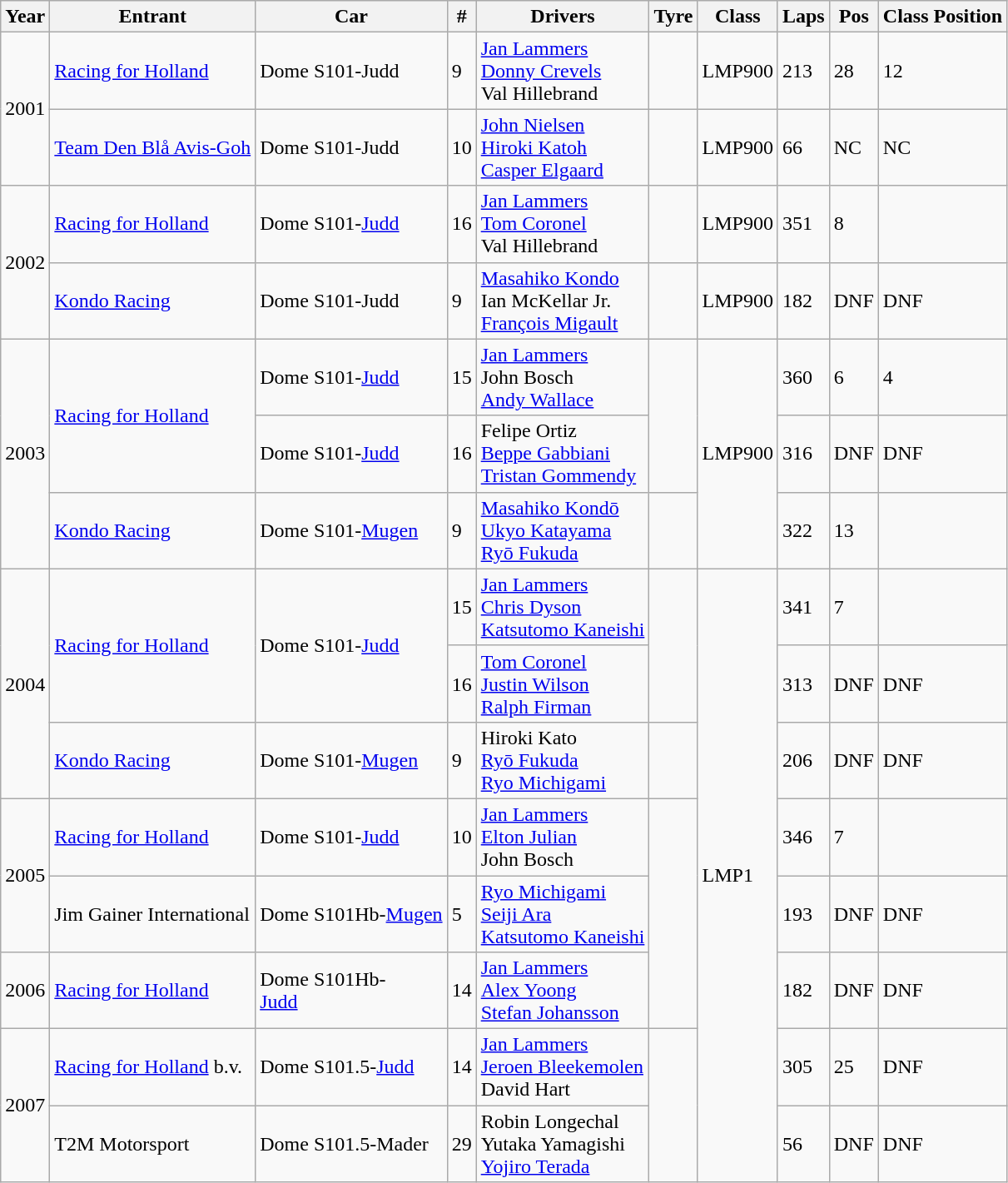<table class="wikitable">
<tr>
<th>Year</th>
<th>Entrant</th>
<th>Car</th>
<th>#</th>
<th>Drivers</th>
<th>Tyre</th>
<th>Class</th>
<th>Laps</th>
<th>Pos</th>
<th>Class Position</th>
</tr>
<tr>
<td rowspan="2">2001</td>
<td> <a href='#'>Racing for Holland</a></td>
<td>Dome S101-Judd</td>
<td>9</td>
<td> <a href='#'>Jan Lammers</a><br> <a href='#'>Donny Crevels</a><br> Val Hillebrand</td>
<td></td>
<td>LMP900</td>
<td>213</td>
<td>28</td>
<td>12</td>
</tr>
<tr>
<td> <a href='#'>Team Den Blå Avis-Goh</a></td>
<td>Dome S101-Judd</td>
<td>10</td>
<td> <a href='#'>John Nielsen</a><br> <a href='#'>Hiroki Katoh</a><br> <a href='#'>Casper Elgaard</a></td>
<td></td>
<td>LMP900</td>
<td>66</td>
<td>NC</td>
<td>NC</td>
</tr>
<tr>
<td rowspan="2">2002</td>
<td> <a href='#'>Racing for Holland</a></td>
<td>Dome S101-<a href='#'>Judd</a></td>
<td>16</td>
<td> <a href='#'>Jan Lammers</a><br> <a href='#'>Tom Coronel</a><br> Val Hillebrand</td>
<td></td>
<td>LMP900</td>
<td>351</td>
<td>8</td>
<td></td>
</tr>
<tr>
<td> <a href='#'>Kondo Racing</a></td>
<td>Dome S101-Judd</td>
<td>9</td>
<td> <a href='#'>Masahiko Kondo</a><br> Ian McKellar Jr.<br> <a href='#'>François Migault</a></td>
<td></td>
<td>LMP900</td>
<td>182</td>
<td>DNF</td>
<td>DNF</td>
</tr>
<tr>
<td rowspan="3">2003</td>
<td rowspan="2"> <a href='#'>Racing for Holland</a></td>
<td>Dome S101-<a href='#'>Judd</a></td>
<td>15</td>
<td> <a href='#'>Jan Lammers</a><br> John Bosch<br> <a href='#'>Andy Wallace</a></td>
<td rowspan="2"></td>
<td rowspan="3">LMP900</td>
<td>360</td>
<td>6</td>
<td>4</td>
</tr>
<tr>
<td>Dome S101-<a href='#'>Judd</a></td>
<td>16</td>
<td> Felipe Ortiz<br> <a href='#'>Beppe Gabbiani</a><br> <a href='#'>Tristan Gommendy</a></td>
<td>316</td>
<td>DNF</td>
<td>DNF</td>
</tr>
<tr>
<td> <a href='#'>Kondo Racing</a></td>
<td>Dome S101-<a href='#'>Mugen</a></td>
<td>9</td>
<td> <a href='#'>Masahiko Kondō</a><br> <a href='#'>Ukyo Katayama</a><br> <a href='#'>Ryō Fukuda</a></td>
<td></td>
<td>322</td>
<td>13</td>
<td></td>
</tr>
<tr>
<td rowspan="3">2004</td>
<td rowspan="2"> <a href='#'>Racing for Holland</a></td>
<td rowspan="2">Dome S101-<a href='#'>Judd</a></td>
<td>15</td>
<td> <a href='#'>Jan Lammers</a><br> <a href='#'>Chris Dyson</a><br> <a href='#'>Katsutomo Kaneishi</a></td>
<td rowspan="2"></td>
<td rowspan="8">LMP1</td>
<td>341</td>
<td>7</td>
<td></td>
</tr>
<tr>
<td>16</td>
<td> <a href='#'>Tom Coronel</a><br> <a href='#'>Justin Wilson</a><br> <a href='#'>Ralph Firman</a></td>
<td>313</td>
<td>DNF</td>
<td>DNF</td>
</tr>
<tr>
<td> <a href='#'>Kondo Racing</a></td>
<td>Dome S101-<a href='#'>Mugen</a></td>
<td>9</td>
<td> Hiroki Kato<br> <a href='#'>Ryō Fukuda</a><br> <a href='#'>Ryo Michigami</a></td>
<td></td>
<td>206</td>
<td>DNF</td>
<td>DNF</td>
</tr>
<tr>
<td rowspan="2">2005</td>
<td> <a href='#'>Racing for Holland</a></td>
<td>Dome S101-<a href='#'>Judd</a></td>
<td>10</td>
<td> <a href='#'>Jan Lammers</a><br> <a href='#'>Elton Julian</a><br> John Bosch</td>
<td rowspan="3"></td>
<td>346</td>
<td>7</td>
<td></td>
</tr>
<tr>
<td> Jim Gainer International</td>
<td>Dome S101Hb-<a href='#'>Mugen</a></td>
<td>5</td>
<td> <a href='#'>Ryo Michigami</a><br> <a href='#'>Seiji Ara</a><br> <a href='#'>Katsutomo Kaneishi</a></td>
<td>193</td>
<td>DNF</td>
<td>DNF</td>
</tr>
<tr>
<td>2006</td>
<td> <a href='#'>Racing for Holland</a></td>
<td>Dome S101Hb-<br><a href='#'>Judd</a></td>
<td>14</td>
<td> <a href='#'>Jan Lammers</a><br> <a href='#'>Alex Yoong</a><br> <a href='#'>Stefan Johansson</a></td>
<td>182</td>
<td>DNF</td>
<td>DNF</td>
</tr>
<tr>
<td rowspan="2">2007</td>
<td> <a href='#'>Racing for Holland</a> b.v.</td>
<td>Dome S101.5-<a href='#'>Judd</a></td>
<td>14</td>
<td> <a href='#'>Jan Lammers</a><br> <a href='#'>Jeroen Bleekemolen</a><br> David Hart</td>
<td rowspan="2"></td>
<td>305</td>
<td>25</td>
<td>DNF</td>
</tr>
<tr>
<td> T2M Motorsport</td>
<td>Dome S101.5-Mader</td>
<td>29</td>
<td> Robin Longechal<br> Yutaka Yamagishi<br> <a href='#'>Yojiro Terada</a></td>
<td>56</td>
<td>DNF</td>
<td>DNF</td>
</tr>
</table>
